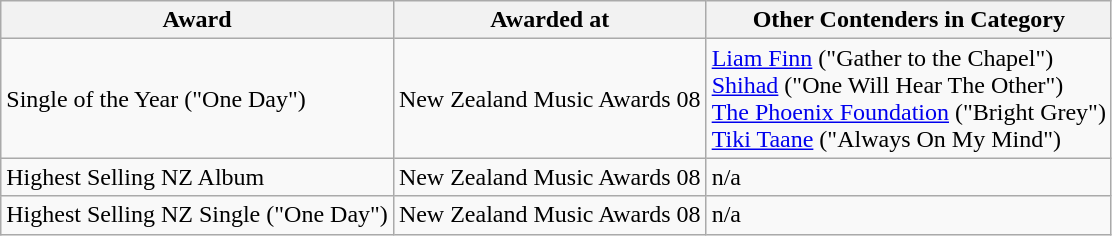<table class="wikitable">
<tr>
<th style="text-align:center; vertical-align:top;">Award</th>
<th style="text-align:center; vertical-align:top;">Awarded at</th>
<th style="text-align:center; vertical-align:top;">Other Contenders in Category</th>
</tr>
<tr>
<td>Single of the Year ("One Day")</td>
<td>New Zealand Music Awards 08</td>
<td><a href='#'>Liam Finn</a> ("Gather to the Chapel")<br><a href='#'>Shihad</a> ("One Will Hear The Other")<br><a href='#'>The Phoenix Foundation</a> ("Bright Grey")<br><a href='#'>Tiki Taane</a> ("Always On My Mind")</td>
</tr>
<tr>
<td>Highest Selling NZ Album</td>
<td>New Zealand Music Awards 08</td>
<td>n/a</td>
</tr>
<tr>
<td>Highest Selling NZ Single ("One Day")</td>
<td>New Zealand Music Awards 08</td>
<td>n/a</td>
</tr>
</table>
